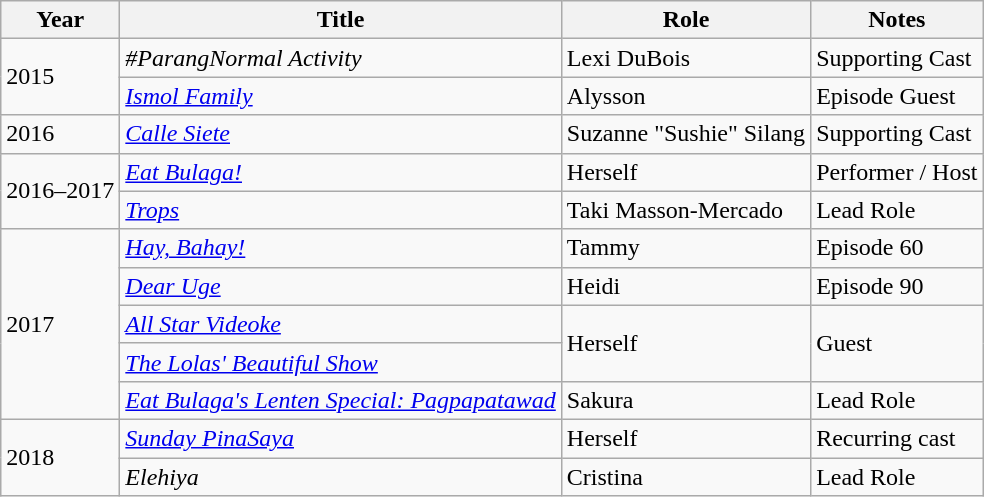<table class="wikitable sortable">
<tr>
<th>Year</th>
<th>Title</th>
<th>Role</th>
<th>Notes</th>
</tr>
<tr>
<td rowspan="2">2015</td>
<td><em>#ParangNormal Activity</em></td>
<td>Lexi DuBois</td>
<td>Supporting Cast</td>
</tr>
<tr>
<td><em><a href='#'>Ismol Family</a></em></td>
<td>Alysson</td>
<td>Episode Guest</td>
</tr>
<tr>
<td>2016</td>
<td><em><a href='#'>Calle Siete</a></em></td>
<td>Suzanne "Sushie" Silang</td>
<td>Supporting Cast</td>
</tr>
<tr>
<td rowspan="2">2016–2017</td>
<td><em><a href='#'>Eat Bulaga!</a></em></td>
<td>Herself</td>
<td>Performer / Host</td>
</tr>
<tr>
<td><em><a href='#'>Trops</a></em></td>
<td>Taki Masson-Mercado</td>
<td>Lead Role</td>
</tr>
<tr>
<td rowspan="5">2017</td>
<td><em><a href='#'>Hay, Bahay!</a></em></td>
<td>Tammy</td>
<td>Episode 60</td>
</tr>
<tr>
<td><em><a href='#'>Dear Uge</a></em></td>
<td>Heidi</td>
<td>Episode 90</td>
</tr>
<tr>
<td><em><a href='#'>All Star Videoke</a></em></td>
<td rowspan="2">Herself</td>
<td rowspan="2">Guest</td>
</tr>
<tr>
<td><em><a href='#'>The Lolas' Beautiful Show</a></em></td>
</tr>
<tr>
<td><em><a href='#'>Eat Bulaga's Lenten Special: Pagpapatawad</a></em></td>
<td>Sakura</td>
<td>Lead Role</td>
</tr>
<tr>
<td rowspan="2">2018</td>
<td><em><a href='#'>Sunday PinaSaya</a></em></td>
<td>Herself</td>
<td>Recurring cast</td>
</tr>
<tr>
<td><em>Elehiya</em></td>
<td>Cristina</td>
<td>Lead Role</td>
</tr>
</table>
